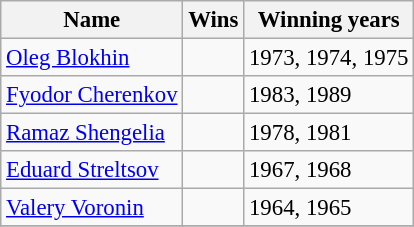<table class="wikitable"  style="font-size: 95%;">
<tr>
<th>Name</th>
<th>Wins</th>
<th>Winning years</th>
</tr>
<tr>
<td><a href='#'>Oleg Blokhin</a></td>
<td></td>
<td>1973, 1974, 1975</td>
</tr>
<tr>
<td><a href='#'>Fyodor Cherenkov</a></td>
<td></td>
<td>1983, 1989</td>
</tr>
<tr>
<td><a href='#'>Ramaz Shengelia</a></td>
<td></td>
<td>1978, 1981</td>
</tr>
<tr>
<td><a href='#'>Eduard Streltsov</a></td>
<td></td>
<td>1967, 1968</td>
</tr>
<tr>
<td><a href='#'>Valery Voronin</a></td>
<td></td>
<td>1964, 1965</td>
</tr>
<tr>
</tr>
</table>
